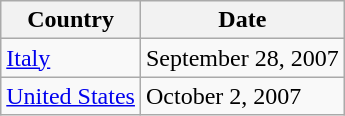<table class="wikitable">
<tr>
<th>Country</th>
<th>Date</th>
</tr>
<tr>
<td><a href='#'>Italy</a></td>
<td>September 28, 2007</td>
</tr>
<tr>
<td><a href='#'>United States</a></td>
<td>October 2, 2007</td>
</tr>
</table>
